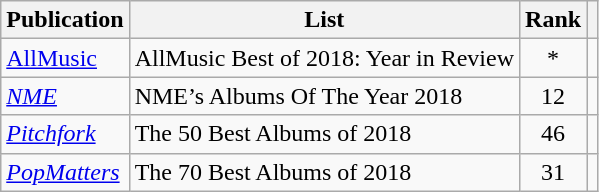<table class="sortable wikitable">
<tr>
<th>Publication</th>
<th>List</th>
<th>Rank</th>
<th></th>
</tr>
<tr>
<td><a href='#'>AllMusic</a></td>
<td>AllMusic Best of 2018: Year in Review</td>
<td style="text-align:center">*</td>
<td style="text-align:center"></td>
</tr>
<tr>
<td><em><a href='#'>NME</a></em></td>
<td>NME’s Albums Of The Year 2018</td>
<td style="text-align:center">12</td>
<td style="text-align:center"></td>
</tr>
<tr>
<td><em><a href='#'>Pitchfork</a></em></td>
<td>The 50 Best Albums of 2018</td>
<td style="text-align:center">46</td>
<td style="text-align:center"></td>
</tr>
<tr>
<td><em><a href='#'>PopMatters</a></em></td>
<td>The 70 Best Albums of 2018</td>
<td style="text-align:center">31</td>
<td style="text-align:center"></td>
</tr>
</table>
